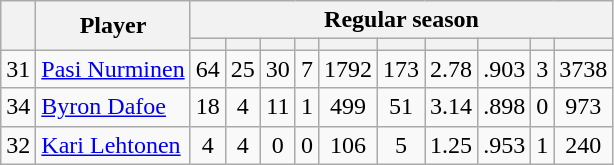<table class="wikitable plainrowheaders" style="text-align:center;">
<tr>
<th scope="col" rowspan="2"></th>
<th scope="col" rowspan="2">Player</th>
<th scope=colgroup colspan=10>Regular season</th>
</tr>
<tr>
<th scope="col"></th>
<th scope="col"></th>
<th scope="col"></th>
<th scope="col"></th>
<th scope="col"></th>
<th scope="col"></th>
<th scope="col"></th>
<th scope="col"></th>
<th scope="col"></th>
<th scope="col"></th>
</tr>
<tr>
<td scope="row">31</td>
<td align="left"><a href='#'>Pasi Nurminen</a></td>
<td>64</td>
<td>25</td>
<td>30</td>
<td>7</td>
<td>1792</td>
<td>173</td>
<td>2.78</td>
<td>.903</td>
<td>3</td>
<td>3738</td>
</tr>
<tr>
<td scope="row">34</td>
<td align="left"><a href='#'>Byron Dafoe</a></td>
<td>18</td>
<td>4</td>
<td>11</td>
<td>1</td>
<td>499</td>
<td>51</td>
<td>3.14</td>
<td>.898</td>
<td>0</td>
<td>973</td>
</tr>
<tr>
<td scope="row">32</td>
<td align="left"><a href='#'>Kari Lehtonen</a></td>
<td>4</td>
<td>4</td>
<td>0</td>
<td>0</td>
<td>106</td>
<td>5</td>
<td>1.25</td>
<td>.953</td>
<td>1</td>
<td>240</td>
</tr>
</table>
